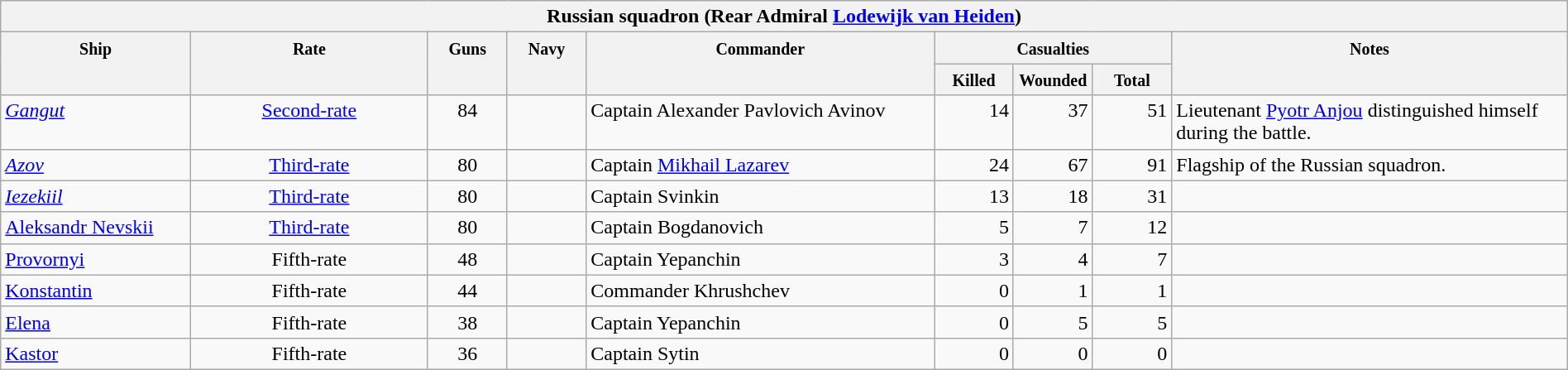<table class="wikitable" style="width:100%;">
<tr style="vertical-align:top;">
<th colspan="11" bgcolor="white">Russian squadron (Rear Admiral <a href='#'>Lodewijk van Heiden</a>)</th>
</tr>
<tr valign="top"|- style="vertical-align:top;">
<th width="12%" align="center" rowspan="2"><small> Ship </small></th>
<th width="15%" align="center" rowspan="2"><small> Rate </small></th>
<th width="5%" align="center" rowspan="2"><small> Guns </small></th>
<th width="5%" align="center" rowspan="2"><small> Navy </small></th>
<th width="22%" align="center" rowspan="2"><small> Commander </small></th>
<th width="15%" align="center" colspan="3"><small>Casualties</small></th>
<th width="25%" align="center" rowspan="2"><small>Notes</small></th>
</tr>
<tr style="vertical-align:top;">
<th width="5%" align="center"><small> Killed </small></th>
<th width="5%" align="center"><small> Wounded </small></th>
<th width="5%" align="center"><small> Total</small></th>
</tr>
<tr style="vertical-align:top;">
<td align= left><a href='#'><em>Gangut</em></a></td>
<td align= center><a href='#'>Second-rate</a></td>
<td align= center>84</td>
<td align= center></td>
<td align= left>Captain Alexander Pavlovich Avinov</td>
<td align= right>14</td>
<td align= right>37</td>
<td align= right>51</td>
<td align= left>Lieutenant <a href='#'>Pyotr Anjou</a> distinguished himself during the battle.</td>
</tr>
<tr style="vertical-align:top;">
<td align= left><a href='#'><em>Azov</em></a></td>
<td align= center><a href='#'>Third-rate</a></td>
<td align= center>80</td>
<td align= center></td>
<td align= left>Captain <a href='#'>Mikhail Lazarev</a></td>
<td align= right>24</td>
<td align= right>67</td>
<td align= right>91</td>
<td align= left>Flagship of the Russian squadron.</td>
</tr>
<tr style="vertical-align:top;">
<td align= left><a href='#'><em>Iezekiil<strong></a></td>
<td align= center><a href='#'>Third-rate</a></td>
<td align= center>80</td>
<td align= center></td>
<td align= left>Captain Svinkin</td>
<td align= right>13</td>
<td align= right>18</td>
<td align= right>31</td>
<td align= left></td>
</tr>
<tr style="vertical-align:top;">
<td align= left><a href='#'></em>Aleksandr Nevskii<em></a></td>
<td align= center><a href='#'>Third-rate</a></td>
<td align= center>80</td>
<td align= center></td>
<td align= left>Captain Bogdanovich</td>
<td align= right>5</td>
<td align= right>7</td>
<td align= right>12</td>
<td align= left></td>
</tr>
<tr style="vertical-align:top;">
<td align= left><a href='#'></em>Provornyi<em></a></td>
<td align= center>Fifth-rate</td>
<td align= center>48</td>
<td align= center></td>
<td align= left>Captain Yepanchin</td>
<td align= right>3</td>
<td align= right>4</td>
<td align= right>7</td>
<td align= left></td>
</tr>
<tr style="vertical-align:top;">
<td align= left><a href='#'></em>Konstantin<em></a></td>
<td align= center>Fifth-rate</td>
<td align= center>44</td>
<td align= center></td>
<td align= left>Commander Khrushchev</td>
<td align= right>0</td>
<td align= right>1</td>
<td align= right>1</td>
<td align= left></td>
</tr>
<tr style="vertical-align:top;">
<td align= left><a href='#'></em>Elena<em></a></td>
<td align= center>Fifth-rate</td>
<td align= center>38</td>
<td align= center></td>
<td align= left>Captain Yepanchin</td>
<td align= right>0</td>
<td align= right>5</td>
<td align= right>5</td>
<td align= left></td>
</tr>
<tr style="vertical-align:top;">
<td align= left><a href='#'></em>Kastor<em></a></td>
<td align= center>Fifth-rate</td>
<td align= center>36</td>
<td align= center></td>
<td align= left>Captain Sytin</td>
<td align= right>0</td>
<td align= right>0</td>
<td align= right>0</td>
<td align= left></td>
</tr>
</table>
